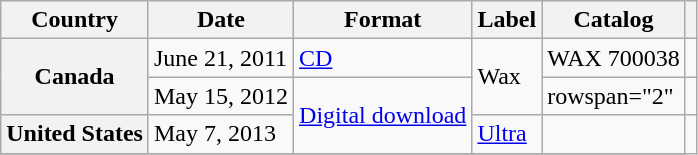<table class="wikitable plainrowheaders">
<tr>
<th scope="col">Country</th>
<th scope="col">Date</th>
<th scope="col">Format</th>
<th scope="col">Label</th>
<th scope="col">Catalog </th>
<th scope="col"></th>
</tr>
<tr>
<th scope="row" rowspan="2">Canada</th>
<td>June 21, 2011</td>
<td><a href='#'>CD</a></td>
<td rowspan="2">Wax</td>
<td>WAX 700038</td>
<td></td>
</tr>
<tr>
<td>May 15, 2012</td>
<td rowspan="2"><a href='#'>Digital download</a></td>
<td>rowspan="2" </td>
<td></td>
</tr>
<tr>
<th scope="row">United States</th>
<td>May 7, 2013</td>
<td><a href='#'>Ultra</a></td>
<td></td>
</tr>
<tr>
</tr>
</table>
